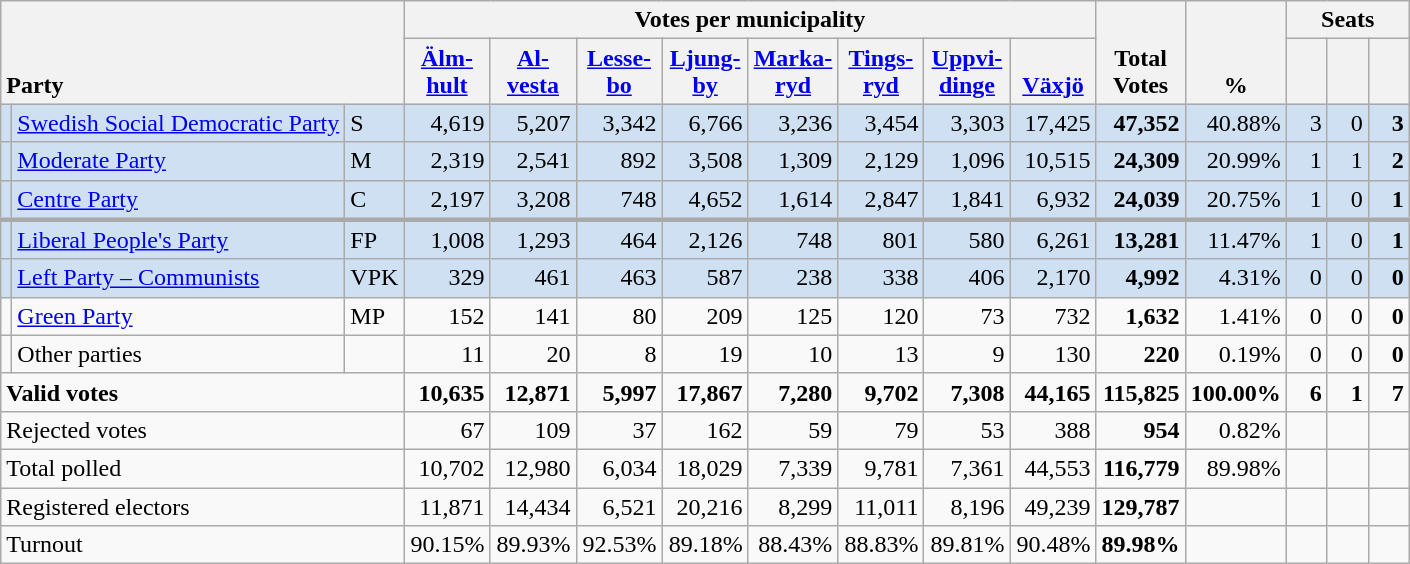<table class="wikitable" border="1" style="text-align:right;">
<tr>
<th style="text-align:left;" valign=bottom rowspan=2 colspan=3>Party</th>
<th colspan=8>Votes per municipality</th>
<th align=center valign=bottom rowspan=2 width="50">Total Votes</th>
<th align=center valign=bottom rowspan=2 width="50">%</th>
<th colspan=3>Seats</th>
</tr>
<tr>
<th align=center valign=bottom width="50"><a href='#'>Älm- hult</a></th>
<th align=center valign=bottom width="50"><a href='#'>Al- vesta</a></th>
<th align=center valign=bottom width="50"><a href='#'>Lesse- bo</a></th>
<th align=center valign=bottom width="50"><a href='#'>Ljung- by</a></th>
<th align=center valign=bottom width="50"><a href='#'>Marka- ryd</a></th>
<th align=center valign=bottom width="50"><a href='#'>Tings- ryd</a></th>
<th align=center valign=bottom width="50"><a href='#'>Uppvi- dinge</a></th>
<th align=center valign=bottom width="50"><a href='#'>Växjö</a></th>
<th align=center valign=bottom width="20"><small></small></th>
<th align=center valign=bottom width="20"><small><a href='#'></a></small></th>
<th align=center valign=bottom width="20"><small></small></th>
</tr>
<tr style="background:#CEE0F2;">
<td></td>
<td align=left style="white-space: nowrap;"><a href='#'>Swedish Social Democratic Party</a></td>
<td align=left>S</td>
<td>4,619</td>
<td>5,207</td>
<td>3,342</td>
<td>6,766</td>
<td>3,236</td>
<td>3,454</td>
<td>3,303</td>
<td>17,425</td>
<td><strong>47,352</strong></td>
<td>40.88%</td>
<td>3</td>
<td>0</td>
<td><strong>3</strong></td>
</tr>
<tr style="background:#CEE0F2;">
<td></td>
<td align=left><a href='#'>Moderate Party</a></td>
<td align=left>M</td>
<td>2,319</td>
<td>2,541</td>
<td>892</td>
<td>3,508</td>
<td>1,309</td>
<td>2,129</td>
<td>1,096</td>
<td>10,515</td>
<td><strong>24,309</strong></td>
<td>20.99%</td>
<td>1</td>
<td>1</td>
<td><strong>2</strong></td>
</tr>
<tr style="background:#CEE0F2;">
<td></td>
<td align=left><a href='#'>Centre Party</a></td>
<td align=left>C</td>
<td>2,197</td>
<td>3,208</td>
<td>748</td>
<td>4,652</td>
<td>1,614</td>
<td>2,847</td>
<td>1,841</td>
<td>6,932</td>
<td><strong>24,039</strong></td>
<td>20.75%</td>
<td>1</td>
<td>0</td>
<td><strong>1</strong></td>
</tr>
<tr style="background:#CEE0F2; border-top:3px solid darkgray;">
<td></td>
<td align=left><a href='#'>Liberal People's Party</a></td>
<td align=left>FP</td>
<td>1,008</td>
<td>1,293</td>
<td>464</td>
<td>2,126</td>
<td>748</td>
<td>801</td>
<td>580</td>
<td>6,261</td>
<td><strong>13,281</strong></td>
<td>11.47%</td>
<td>1</td>
<td>0</td>
<td><strong>1</strong></td>
</tr>
<tr style="background:#CEE0F2;">
<td></td>
<td align=left><a href='#'>Left Party – Communists</a></td>
<td align=left>VPK</td>
<td>329</td>
<td>461</td>
<td>463</td>
<td>587</td>
<td>238</td>
<td>338</td>
<td>406</td>
<td>2,170</td>
<td><strong>4,992</strong></td>
<td>4.31%</td>
<td>0</td>
<td>0</td>
<td><strong>0</strong></td>
</tr>
<tr>
<td></td>
<td align=left><a href='#'>Green Party</a></td>
<td align=left>MP</td>
<td>152</td>
<td>141</td>
<td>80</td>
<td>209</td>
<td>125</td>
<td>120</td>
<td>73</td>
<td>732</td>
<td><strong>1,632</strong></td>
<td>1.41%</td>
<td>0</td>
<td>0</td>
<td><strong>0</strong></td>
</tr>
<tr>
<td></td>
<td align=left>Other parties</td>
<td></td>
<td>11</td>
<td>20</td>
<td>8</td>
<td>19</td>
<td>10</td>
<td>13</td>
<td>9</td>
<td>130</td>
<td><strong>220</strong></td>
<td>0.19%</td>
<td>0</td>
<td>0</td>
<td><strong>0</strong></td>
</tr>
<tr style="font-weight:bold">
<td align=left colspan=3>Valid votes</td>
<td>10,635</td>
<td>12,871</td>
<td>5,997</td>
<td>17,867</td>
<td>7,280</td>
<td>9,702</td>
<td>7,308</td>
<td>44,165</td>
<td>115,825</td>
<td>100.00%</td>
<td>6</td>
<td>1</td>
<td>7</td>
</tr>
<tr>
<td align=left colspan=3>Rejected votes</td>
<td>67</td>
<td>109</td>
<td>37</td>
<td>162</td>
<td>59</td>
<td>79</td>
<td>53</td>
<td>388</td>
<td><strong>954</strong></td>
<td>0.82%</td>
<td></td>
<td></td>
<td></td>
</tr>
<tr>
<td align=left colspan=3>Total polled</td>
<td>10,702</td>
<td>12,980</td>
<td>6,034</td>
<td>18,029</td>
<td>7,339</td>
<td>9,781</td>
<td>7,361</td>
<td>44,553</td>
<td><strong>116,779</strong></td>
<td>89.98%</td>
<td></td>
<td></td>
<td></td>
</tr>
<tr>
<td align=left colspan=3>Registered electors</td>
<td>11,871</td>
<td>14,434</td>
<td>6,521</td>
<td>20,216</td>
<td>8,299</td>
<td>11,011</td>
<td>8,196</td>
<td>49,239</td>
<td><strong>129,787</strong></td>
<td></td>
<td></td>
<td></td>
<td></td>
</tr>
<tr>
<td align=left colspan=3>Turnout</td>
<td>90.15%</td>
<td>89.93%</td>
<td>92.53%</td>
<td>89.18%</td>
<td>88.43%</td>
<td>88.83%</td>
<td>89.81%</td>
<td>90.48%</td>
<td><strong>89.98%</strong></td>
<td></td>
<td></td>
<td></td>
<td></td>
</tr>
</table>
